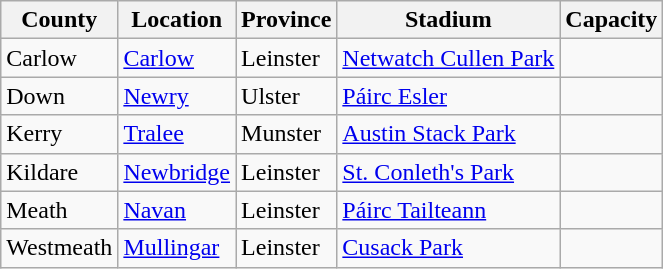<table class="wikitable sortable">
<tr>
<th>County</th>
<th>Location</th>
<th>Province</th>
<th>Stadium</th>
<th>Capacity</th>
</tr>
<tr>
<td> Carlow</td>
<td><a href='#'>Carlow</a></td>
<td>Leinster</td>
<td><a href='#'>Netwatch Cullen Park</a></td>
<td style="text-align:center"></td>
</tr>
<tr>
<td> Down</td>
<td><a href='#'>Newry</a></td>
<td>Ulster</td>
<td><a href='#'>Páirc Esler</a></td>
<td style="text-align:center"></td>
</tr>
<tr>
<td> Kerry</td>
<td><a href='#'>Tralee</a></td>
<td>Munster</td>
<td><a href='#'>Austin Stack Park</a></td>
<td style="text-align:center"></td>
</tr>
<tr>
<td> Kildare</td>
<td><a href='#'>Newbridge</a></td>
<td>Leinster</td>
<td><a href='#'>St. Conleth's Park</a></td>
<td style="text-align:center"></td>
</tr>
<tr>
<td> Meath</td>
<td><a href='#'>Navan</a></td>
<td>Leinster</td>
<td><a href='#'>Páirc Tailteann</a></td>
<td style="text-align:center"></td>
</tr>
<tr>
<td> Westmeath</td>
<td><a href='#'>Mullingar</a></td>
<td>Leinster</td>
<td><a href='#'>Cusack Park</a></td>
<td style="text-align:center"></td>
</tr>
</table>
